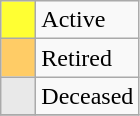<table class="wikitable">
<tr>
<td style="background-color:#FFFF33; width:1em;"></td>
<td>Active</td>
</tr>
<tr>
<td style="background-color:#FFCC66;"></td>
<td>Retired</td>
</tr>
<tr>
<td style="background:#E9E9E9;"></td>
<td>Deceased</td>
</tr>
<tr>
</tr>
</table>
